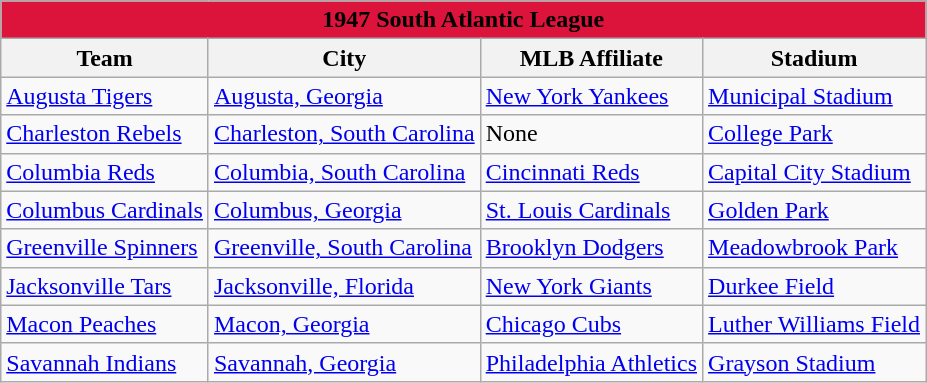<table class="wikitable" style="width:auto">
<tr>
<td bgcolor="#DC143C" align="center" colspan="7"><strong><span>1947 South Atlantic League</span></strong></td>
</tr>
<tr>
<th>Team</th>
<th>City</th>
<th>MLB Affiliate</th>
<th>Stadium</th>
</tr>
<tr>
<td><a href='#'>Augusta Tigers</a></td>
<td><a href='#'>Augusta, Georgia</a></td>
<td><a href='#'>New York Yankees</a></td>
<td><a href='#'>Municipal Stadium</a></td>
</tr>
<tr>
<td><a href='#'>Charleston Rebels</a></td>
<td><a href='#'>Charleston, South Carolina</a></td>
<td>None</td>
<td><a href='#'>College Park</a></td>
</tr>
<tr>
<td><a href='#'>Columbia Reds</a></td>
<td><a href='#'>Columbia, South Carolina</a></td>
<td><a href='#'>Cincinnati Reds</a></td>
<td><a href='#'>Capital City Stadium</a></td>
</tr>
<tr>
<td><a href='#'>Columbus Cardinals</a></td>
<td><a href='#'>Columbus, Georgia</a></td>
<td><a href='#'>St. Louis Cardinals</a></td>
<td><a href='#'>Golden Park</a></td>
</tr>
<tr>
<td><a href='#'>Greenville Spinners</a></td>
<td><a href='#'>Greenville, South Carolina</a></td>
<td><a href='#'>Brooklyn Dodgers</a></td>
<td><a href='#'>Meadowbrook Park</a></td>
</tr>
<tr>
<td><a href='#'>Jacksonville Tars</a></td>
<td><a href='#'>Jacksonville, Florida</a></td>
<td><a href='#'>New York Giants</a></td>
<td><a href='#'>Durkee Field</a></td>
</tr>
<tr>
<td><a href='#'>Macon Peaches</a></td>
<td><a href='#'>Macon, Georgia</a></td>
<td><a href='#'>Chicago Cubs</a></td>
<td><a href='#'>Luther Williams Field</a></td>
</tr>
<tr>
<td><a href='#'>Savannah Indians</a></td>
<td><a href='#'>Savannah, Georgia</a></td>
<td><a href='#'>Philadelphia Athletics</a></td>
<td><a href='#'>Grayson Stadium</a></td>
</tr>
</table>
